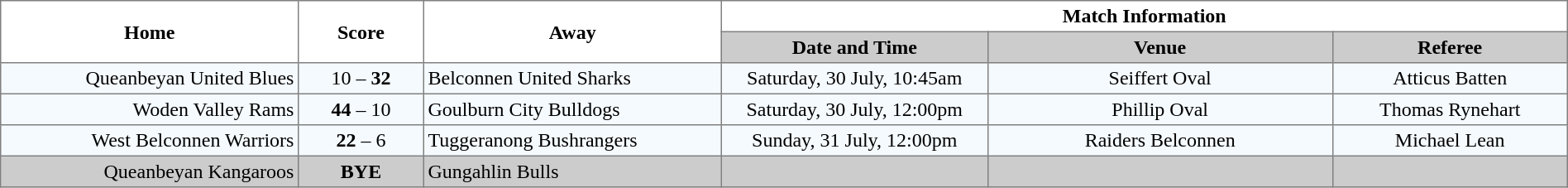<table width="100%" cellspacing="0" cellpadding="3" border="1" style="border-collapse:collapse;  text-align:center;">
<tr>
<th rowspan="2" width="19%">Home</th>
<th rowspan="2" width="8%">Score</th>
<th rowspan="2" width="19%">Away</th>
<th colspan="3">Match Information</th>
</tr>
<tr bgcolor="#CCCCCC">
<th width="17%">Date and Time</th>
<th width="22%">Venue</th>
<th width="50%">Referee</th>
</tr>
<tr style="text-align:center; background:#f5faff;">
<td align="right">Queanbeyan United Blues </td>
<td>10 – <strong>32</strong></td>
<td align="left"> Belconnen United Sharks</td>
<td>Saturday, 30 July, 10:45am</td>
<td>Seiffert Oval</td>
<td>Atticus Batten</td>
</tr>
<tr style="text-align:center; background:#f5faff;">
<td align="right">Woden Valley Rams </td>
<td><strong>44</strong> – 10</td>
<td align="left"> Goulburn City Bulldogs</td>
<td>Saturday, 30 July, 12:00pm</td>
<td>Phillip Oval</td>
<td>Thomas Rynehart</td>
</tr>
<tr style="text-align:center; background:#f5faff;">
<td align="right">West Belconnen Warriors </td>
<td><strong>22</strong> – 6</td>
<td align="left"> Tuggeranong Bushrangers</td>
<td>Sunday, 31 July, 12:00pm</td>
<td>Raiders Belconnen</td>
<td>Michael Lean</td>
</tr>
<tr style="text-align:center; background:#CCCCCC;">
<td align="right">Queanbeyan Kangaroos </td>
<td><strong>BYE</strong></td>
<td align="left"> Gungahlin Bulls</td>
<td></td>
<td></td>
<td></td>
</tr>
</table>
